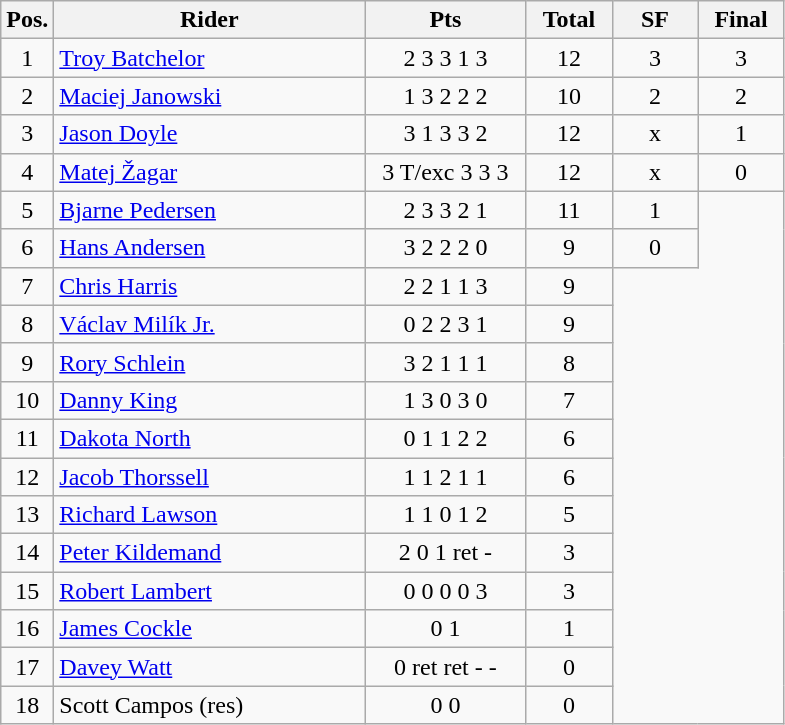<table class=wikitable>
<tr>
<th width=25px>Pos.</th>
<th width=200px>Rider</th>
<th width=100px>Pts</th>
<th width=50px>Total</th>
<th width=50px>SF</th>
<th width=50px>Final</th>
</tr>
<tr align=center >
<td>1</td>
<td align=left> <a href='#'>Troy Batchelor</a></td>
<td>2	3	3	1	3</td>
<td>12</td>
<td>3</td>
<td>3</td>
</tr>
<tr align=center>
<td>2</td>
<td align=left> <a href='#'>Maciej Janowski</a></td>
<td>1	3	2	2	2</td>
<td>10</td>
<td>2</td>
<td>2</td>
</tr>
<tr align=center>
<td>3</td>
<td align=left> <a href='#'>Jason Doyle</a></td>
<td>3	1	3	3	2</td>
<td>12</td>
<td>x</td>
<td>1</td>
</tr>
<tr align=center>
<td>4</td>
<td align=left> <a href='#'>Matej Žagar</a></td>
<td>3	T/exc	3	3	3</td>
<td>12</td>
<td>x</td>
<td>0</td>
</tr>
<tr align=center>
<td>5</td>
<td align=left> <a href='#'>Bjarne Pedersen</a></td>
<td>2	3	3	2	1</td>
<td>11</td>
<td>1</td>
</tr>
<tr align=center>
<td>6</td>
<td align=left> <a href='#'>Hans Andersen</a></td>
<td>3	2	2	2	0</td>
<td>9</td>
<td>0</td>
</tr>
<tr align=center>
<td>7</td>
<td align=left> <a href='#'>Chris Harris</a></td>
<td>2	2	1	1	3</td>
<td>9</td>
</tr>
<tr align=center>
<td>8</td>
<td align=left> <a href='#'>Václav Milík Jr.</a></td>
<td>0	2	2	3	1</td>
<td>9</td>
</tr>
<tr align=center>
<td>9</td>
<td align=left> <a href='#'>Rory Schlein</a></td>
<td>3	2	1	1	1</td>
<td>8</td>
</tr>
<tr align=center>
<td>10</td>
<td align=left> <a href='#'>Danny King</a></td>
<td>1	3	0	3	0</td>
<td>7</td>
</tr>
<tr align=center>
<td>11</td>
<td align=left> <a href='#'>Dakota North</a></td>
<td>0	1	1	2	2</td>
<td>6</td>
</tr>
<tr align=center>
<td>12</td>
<td align=left> <a href='#'>Jacob Thorssell</a></td>
<td>1	1	2	1	1</td>
<td>6</td>
</tr>
<tr align=center>
<td>13</td>
<td align=left> <a href='#'>Richard Lawson</a></td>
<td>1	1	0	1	2</td>
<td>5</td>
</tr>
<tr align=center>
<td>14</td>
<td align=left> <a href='#'>Peter Kildemand</a></td>
<td>2	0	1	ret	-</td>
<td>3</td>
</tr>
<tr align=center>
<td>15</td>
<td align=left> <a href='#'>Robert Lambert</a></td>
<td>0	0	0	0	3</td>
<td>3</td>
</tr>
<tr align=center>
<td>16</td>
<td align=left> <a href='#'>James Cockle</a></td>
<td>0	1</td>
<td>1</td>
</tr>
<tr align=center>
<td>17</td>
<td align=left> <a href='#'>Davey Watt</a></td>
<td>0	ret ret - -</td>
<td>0</td>
</tr>
<tr align=center>
<td>18</td>
<td align=left> Scott Campos (res)</td>
<td>0	0</td>
<td>0</td>
</tr>
</table>
